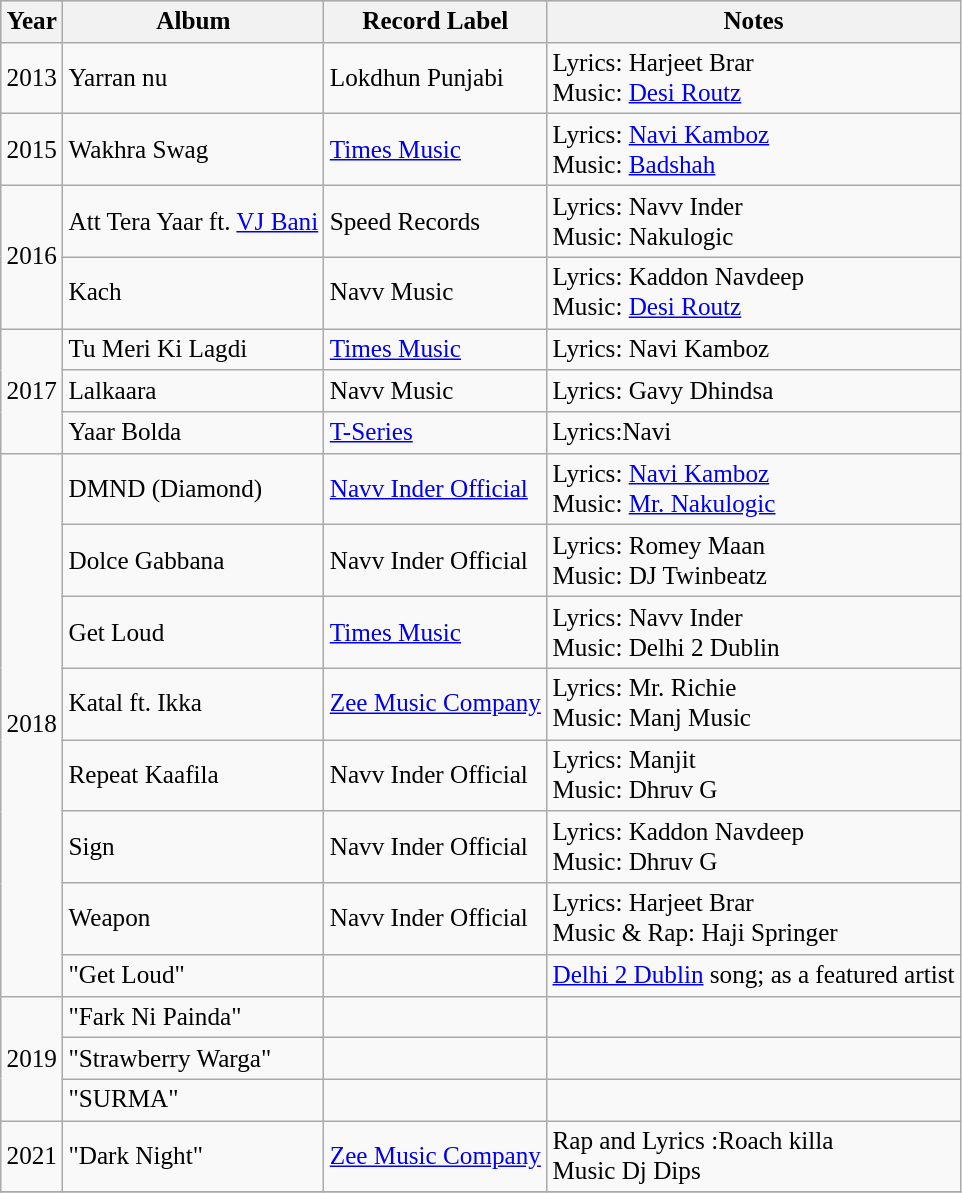<table class="wikitable" style="font-size:105%;">
<tr bgcolor="#AAAAACCCCDDDDD" align="center">
<th>Year</th>
<th>Album</th>
<th>Record Label</th>
<th>Notes</th>
</tr>
<tr>
<td>2013</td>
<td>Yarran nu</td>
<td>Lokdhun Punjabi</td>
<td>Lyrics: Harjeet Brar <br> Music: <a href='#'>Desi Routz</a></td>
</tr>
<tr>
<td>2015</td>
<td>Wakhra Swag</td>
<td><a href='#'>Times Music</a></td>
<td>Lyrics: <a href='#'>Navi Kamboz</a><br> Music: <a href='#'>Badshah</a></td>
</tr>
<tr>
<td rowspan="2">2016</td>
<td>Att Tera Yaar ft. <a href='#'>VJ Bani</a></td>
<td>Speed Records</td>
<td>Lyrics: Navv Inder <br>Music: Nakulogic</td>
</tr>
<tr>
<td>Kach</td>
<td>Navv Music</td>
<td>Lyrics: Kaddon Navdeep <br>Music: <a href='#'>Desi Routz</a></td>
</tr>
<tr>
<td rowspan="3">2017</td>
<td>Tu Meri Ki Lagdi</td>
<td><a href='#'>Times Music</a></td>
<td>Lyrics: Navi Kamboz</td>
</tr>
<tr>
<td>Lalkaara</td>
<td>Navv Music</td>
<td>Lyrics: Gavy Dhindsa</td>
</tr>
<tr>
<td>Yaar Bolda</td>
<td><a href='#'>T-Series</a></td>
<td>Lyrics:Navi</td>
</tr>
<tr>
<td rowspan="8">2018</td>
<td>DMND (Diamond)</td>
<td><a href='#'>Navv Inder Official</a></td>
<td>Lyrics: <a href='#'>Navi Kamboz</a><br> Music: <a href='#'>Mr. Nakulogic</a></td>
</tr>
<tr>
<td>Dolce Gabbana</td>
<td>Navv Inder Official</td>
<td>Lyrics: Romey Maan<br>Music: DJ Twinbeatz</td>
</tr>
<tr>
<td>Get Loud</td>
<td><a href='#'>Times Music</a></td>
<td>Lyrics: Navv Inder<br>Music: Delhi 2 Dublin</td>
</tr>
<tr>
<td>Katal ft. Ikka</td>
<td><a href='#'>Zee Music Company</a></td>
<td>Lyrics: Mr. Richie<br>Music: Manj Music</td>
</tr>
<tr>
<td>Repeat Kaafila</td>
<td>Navv Inder Official</td>
<td>Lyrics: Manjit<br>Music: Dhruv G</td>
</tr>
<tr>
<td>Sign</td>
<td>Navv Inder Official</td>
<td>Lyrics: Kaddon Navdeep<br>Music: Dhruv G</td>
</tr>
<tr>
<td>Weapon</td>
<td>Navv Inder Official</td>
<td>Lyrics: Harjeet Brar<br>Music & Rap: Haji Springer</td>
</tr>
<tr>
<td>"Get Loud"</td>
<td></td>
<td><a href='#'>Delhi 2 Dublin</a> song; as a featured artist</td>
</tr>
<tr>
<td rowspan="3">2019</td>
<td>"Fark Ni Painda"</td>
<td></td>
<td></td>
</tr>
<tr>
<td>"Strawberry Warga"</td>
<td></td>
<td></td>
</tr>
<tr>
<td>"SURMA"</td>
<td></td>
<td></td>
</tr>
<tr>
<td>2021</td>
<td>"Dark Night"</td>
<td><a href='#'>Zee Music Company</a></td>
<td>Rap and Lyrics :Roach killa<br>Music Dj Dips</td>
</tr>
<tr>
</tr>
</table>
